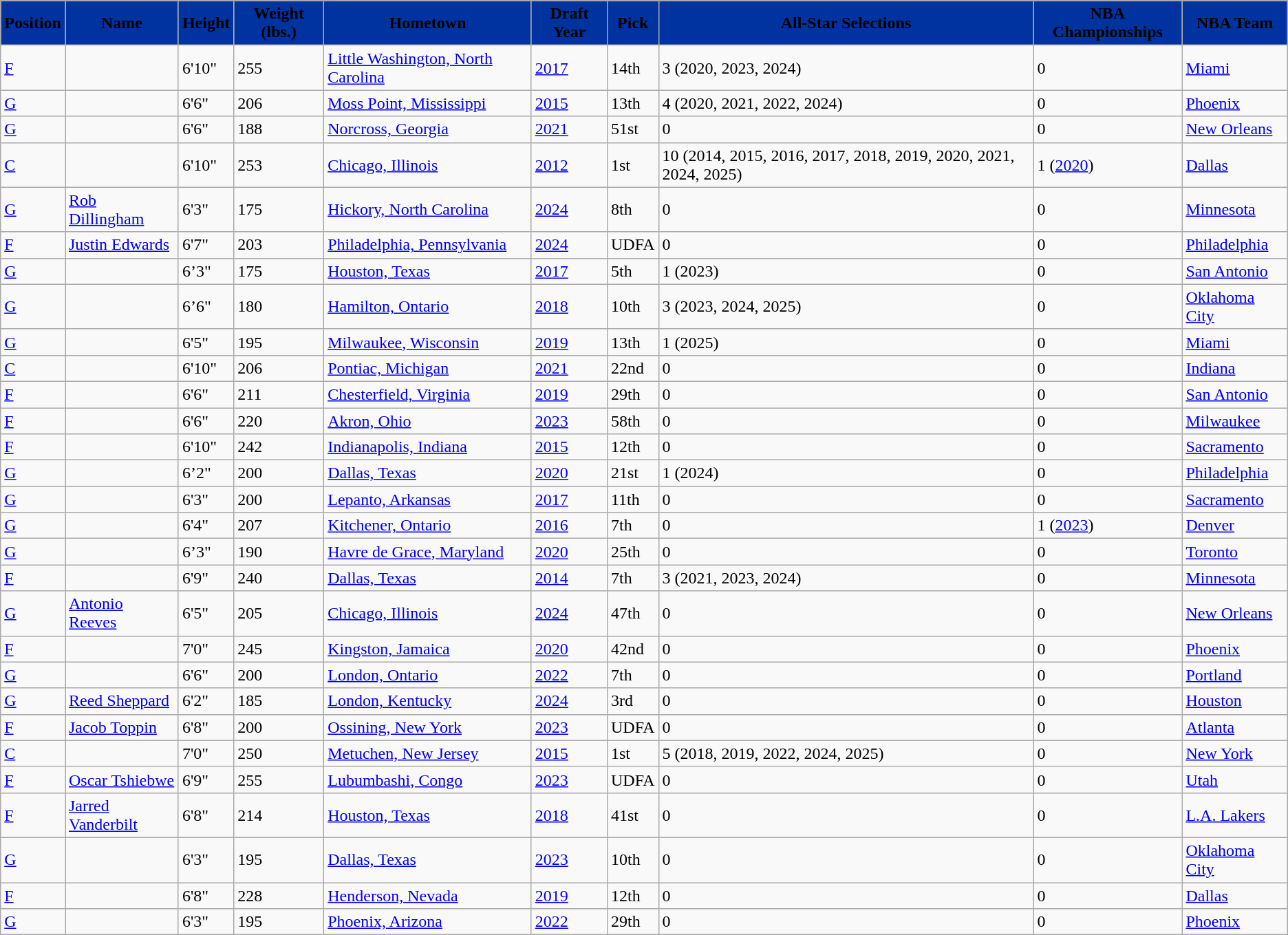<table class="wikitable sortable">
<tr>
<th style="background:#0033A0;"><span>Position</span></th>
<th style="background:#0033A0;"><span>Name</span></th>
<th style="background:#0033A0;"><span>Height</span></th>
<th style="background:#0033A0;"><span>Weight (lbs.)</span></th>
<th style="background:#0033A0;"><span>Hometown</span></th>
<th style="background:#0033A0;"><span>Draft Year</span></th>
<th style="background:#0033A0;"><span>Pick</span></th>
<th style="background:#0033A0;"><span>All-Star Selections</span></th>
<th style="background:#0033A0;"><span>NBA Championships</span></th>
<th style="background:#0033A0;"><span>NBA Team</span></th>
</tr>
<tr>
<td><a href='#'>F</a></td>
<td></td>
<td>6'10"</td>
<td>255</td>
<td><a href='#'>Little Washington, North Carolina</a></td>
<td><a href='#'>2017</a></td>
<td>14th</td>
<td>3 (2020, 2023, 2024)</td>
<td>0</td>
<td><a href='#'>Miami</a></td>
</tr>
<tr>
<td><a href='#'>G</a></td>
<td></td>
<td>6'6"</td>
<td>206</td>
<td><a href='#'>Moss Point, Mississippi</a></td>
<td><a href='#'>2015</a></td>
<td>13th</td>
<td>4 (2020, 2021, 2022, 2024)</td>
<td>0</td>
<td><a href='#'>Phoenix</a></td>
</tr>
<tr>
<td><a href='#'>G</a></td>
<td></td>
<td>6'6"</td>
<td>188</td>
<td><a href='#'>Norcross, Georgia</a></td>
<td><a href='#'>2021</a></td>
<td>51st</td>
<td>0</td>
<td>0</td>
<td><a href='#'>New Orleans</a></td>
</tr>
<tr>
<td><a href='#'>C</a></td>
<td></td>
<td>6'10"</td>
<td>253</td>
<td><a href='#'>Chicago, Illinois</a></td>
<td><a href='#'>2012</a></td>
<td>1st</td>
<td>10 (2014, 2015, 2016, 2017, 2018, 2019, 2020, 2021, 2024, 2025)</td>
<td>1 (<a href='#'>2020</a>)</td>
<td><a href='#'>Dallas</a></td>
</tr>
<tr>
<td><a href='#'>G</a></td>
<td><a href='#'>Rob Dillingham</a></td>
<td>6'3"</td>
<td>175</td>
<td><a href='#'>Hickory, North Carolina</a></td>
<td><a href='#'>2024</a></td>
<td>8th</td>
<td>0</td>
<td>0</td>
<td><a href='#'>Minnesota</a></td>
</tr>
<tr>
<td><a href='#'>F</a></td>
<td><a href='#'>Justin Edwards</a></td>
<td>6'7"</td>
<td>203</td>
<td><a href='#'>Philadelphia, Pennsylvania</a></td>
<td><a href='#'>2024</a></td>
<td>UDFA</td>
<td>0</td>
<td>0</td>
<td><a href='#'>Philadelphia</a></td>
</tr>
<tr>
<td><a href='#'>G</a></td>
<td></td>
<td>6’3"</td>
<td>175</td>
<td><a href='#'>Houston, Texas</a></td>
<td><a href='#'>2017</a></td>
<td>5th</td>
<td>1 (2023)</td>
<td>0</td>
<td><a href='#'>San Antonio</a></td>
</tr>
<tr>
<td><a href='#'>G</a></td>
<td></td>
<td>6’6"</td>
<td>180</td>
<td><a href='#'>Hamilton, Ontario</a></td>
<td><a href='#'>2018</a></td>
<td>10th</td>
<td>3 (2023, 2024, 2025)</td>
<td>0</td>
<td><a href='#'>Oklahoma City</a></td>
</tr>
<tr>
<td><a href='#'>G</a></td>
<td></td>
<td>6'5"</td>
<td>195</td>
<td><a href='#'>Milwaukee, Wisconsin</a></td>
<td><a href='#'>2019</a></td>
<td>13th</td>
<td>1 (2025)</td>
<td>0</td>
<td><a href='#'>Miami</a></td>
</tr>
<tr>
<td><a href='#'>C</a></td>
<td></td>
<td>6'10"</td>
<td>206</td>
<td><a href='#'>Pontiac, Michigan</a></td>
<td><a href='#'>2021</a></td>
<td>22nd</td>
<td>0</td>
<td>0</td>
<td><a href='#'>Indiana</a></td>
</tr>
<tr>
<td><a href='#'>F</a></td>
<td></td>
<td>6'6"</td>
<td>211</td>
<td><a href='#'>Chesterfield, Virginia</a></td>
<td><a href='#'>2019</a></td>
<td>29th</td>
<td>0</td>
<td>0</td>
<td><a href='#'>San Antonio</a></td>
</tr>
<tr>
<td><a href='#'>F</a></td>
<td></td>
<td>6'6"</td>
<td>220</td>
<td><a href='#'>Akron, Ohio</a></td>
<td><a href='#'>2023</a></td>
<td>58th</td>
<td>0</td>
<td>0</td>
<td><a href='#'>Milwaukee</a></td>
</tr>
<tr>
<td><a href='#'>F</a></td>
<td></td>
<td>6'10"</td>
<td>242</td>
<td><a href='#'>Indianapolis, Indiana</a></td>
<td><a href='#'>2015</a></td>
<td>12th</td>
<td>0</td>
<td>0</td>
<td><a href='#'>Sacramento</a></td>
</tr>
<tr>
<td><a href='#'>G</a></td>
<td></td>
<td>6’2"</td>
<td>200</td>
<td><a href='#'>Dallas, Texas</a></td>
<td><a href='#'>2020</a></td>
<td>21st</td>
<td>1 (2024)</td>
<td>0</td>
<td><a href='#'>Philadelphia</a></td>
</tr>
<tr>
<td><a href='#'>G</a></td>
<td></td>
<td>6'3"</td>
<td>200</td>
<td><a href='#'>Lepanto, Arkansas</a></td>
<td><a href='#'>2017</a></td>
<td>11th</td>
<td>0</td>
<td>0</td>
<td><a href='#'>Sacramento</a></td>
</tr>
<tr>
<td><a href='#'>G</a></td>
<td></td>
<td>6'4"</td>
<td>207</td>
<td><a href='#'>Kitchener, Ontario</a></td>
<td><a href='#'>2016</a></td>
<td>7th</td>
<td>0</td>
<td>1 (<a href='#'>2023</a>)</td>
<td><a href='#'>Denver</a></td>
</tr>
<tr>
<td><a href='#'>G</a></td>
<td></td>
<td>6’3"</td>
<td>190</td>
<td><a href='#'>Havre de Grace, Maryland</a></td>
<td><a href='#'>2020</a></td>
<td>25th</td>
<td>0</td>
<td>0</td>
<td><a href='#'>Toronto</a></td>
</tr>
<tr>
<td><a href='#'>F</a></td>
<td></td>
<td>6'9"</td>
<td>240</td>
<td><a href='#'>Dallas, Texas</a></td>
<td><a href='#'>2014</a></td>
<td>7th</td>
<td>3 (2021, 2023, 2024)</td>
<td>0</td>
<td><a href='#'>Minnesota</a></td>
</tr>
<tr>
<td><a href='#'>G</a></td>
<td><a href='#'>Antonio Reeves</a></td>
<td>6'5"</td>
<td>205</td>
<td><a href='#'>Chicago, Illinois</a></td>
<td><a href='#'>2024</a></td>
<td>47th</td>
<td>0</td>
<td>0</td>
<td><a href='#'>New Orleans</a></td>
</tr>
<tr>
<td><a href='#'>F</a></td>
<td></td>
<td>7'0"</td>
<td>245</td>
<td><a href='#'>Kingston, Jamaica</a></td>
<td><a href='#'>2020</a></td>
<td>42nd</td>
<td>0</td>
<td>0</td>
<td><a href='#'>Phoenix</a></td>
</tr>
<tr>
<td><a href='#'>G</a></td>
<td></td>
<td>6'6"</td>
<td>200</td>
<td><a href='#'>London, Ontario</a></td>
<td><a href='#'>2022</a></td>
<td>7th</td>
<td>0</td>
<td>0</td>
<td><a href='#'>Portland</a></td>
</tr>
<tr>
<td><a href='#'>G</a></td>
<td><a href='#'>Reed Sheppard</a></td>
<td>6'2"</td>
<td>185</td>
<td><a href='#'>London, Kentucky</a></td>
<td><a href='#'>2024</a></td>
<td>3rd</td>
<td>0</td>
<td>0</td>
<td><a href='#'>Houston</a></td>
</tr>
<tr>
<td><a href='#'>F</a></td>
<td><a href='#'>Jacob Toppin</a></td>
<td>6'8"</td>
<td>200</td>
<td><a href='#'>Ossining, New York</a></td>
<td><a href='#'>2023</a></td>
<td>UDFA</td>
<td>0</td>
<td>0</td>
<td><a href='#'>Atlanta</a></td>
</tr>
<tr>
<td><a href='#'>C</a></td>
<td></td>
<td>7'0"</td>
<td>250</td>
<td><a href='#'>Metuchen, New Jersey</a></td>
<td><a href='#'>2015</a></td>
<td>1st</td>
<td>5 (2018, 2019, 2022, 2024, 2025)</td>
<td>0</td>
<td><a href='#'>New York</a></td>
</tr>
<tr>
<td><a href='#'>F</a></td>
<td><a href='#'>Oscar Tshiebwe</a></td>
<td>6'9"</td>
<td>255</td>
<td><a href='#'>Lubumbashi, Congo</a></td>
<td><a href='#'>2023</a></td>
<td>UDFA</td>
<td>0</td>
<td>0</td>
<td><a href='#'>Utah</a></td>
</tr>
<tr>
<td><a href='#'>F</a></td>
<td><a href='#'>Jarred Vanderbilt</a></td>
<td>6'8"</td>
<td>214</td>
<td><a href='#'>Houston, Texas</a></td>
<td><a href='#'>2018</a></td>
<td>41st</td>
<td>0</td>
<td>0</td>
<td><a href='#'>L.A. Lakers</a></td>
</tr>
<tr>
<td><a href='#'>G</a></td>
<td></td>
<td>6'3"</td>
<td>195</td>
<td><a href='#'>Dallas, Texas</a></td>
<td><a href='#'>2023</a></td>
<td>10th</td>
<td>0</td>
<td>0</td>
<td><a href='#'>Oklahoma City</a></td>
</tr>
<tr>
<td><a href='#'>F</a></td>
<td></td>
<td>6'8"</td>
<td>228</td>
<td><a href='#'>Henderson, Nevada</a></td>
<td><a href='#'>2019</a></td>
<td>12th</td>
<td>0</td>
<td>0</td>
<td><a href='#'>Dallas</a></td>
</tr>
<tr>
<td><a href='#'>G</a></td>
<td></td>
<td>6'3"</td>
<td>195</td>
<td><a href='#'>Phoenix, Arizona</a></td>
<td><a href='#'>2022</a></td>
<td>29th</td>
<td>0</td>
<td>0</td>
<td><a href='#'>Phoenix</a></td>
</tr>
</table>
